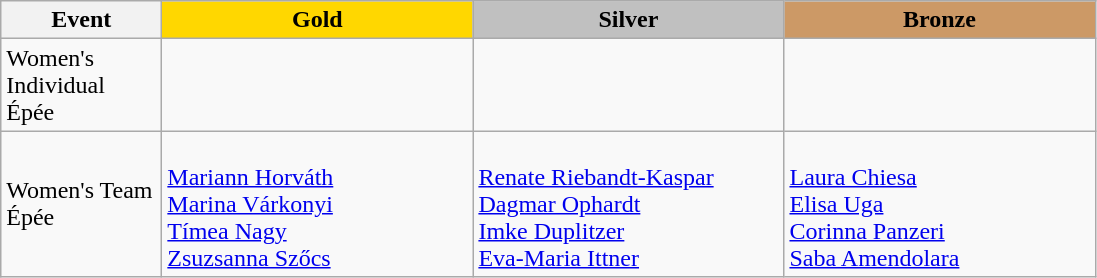<table class="wikitable">
<tr>
<th width="100">Event</th>
<th style="background-color:gold;" width="200"> Gold</th>
<th style="background-color:silver;" width="200"> Silver</th>
<th style="background-color:#CC9966;" width="200"> Bronze</th>
</tr>
<tr>
<td>Women's Individual Épée</td>
<td></td>
<td></td>
<td><br></td>
</tr>
<tr>
<td>Women's Team Épée</td>
<td><br><a href='#'>Mariann Horváth</a><br><a href='#'>Marina Várkonyi</a><br><a href='#'>Tímea Nagy</a><br><a href='#'>Zsuzsanna Szőcs</a></td>
<td><br><a href='#'>Renate Riebandt-Kaspar</a><br><a href='#'>Dagmar Ophardt</a><br><a href='#'>Imke Duplitzer</a><br><a href='#'>Eva-Maria Ittner</a></td>
<td><br><a href='#'>Laura Chiesa</a><br><a href='#'>Elisa Uga</a><br><a href='#'>Corinna Panzeri</a><br><a href='#'>Saba Amendolara</a></td>
</tr>
</table>
